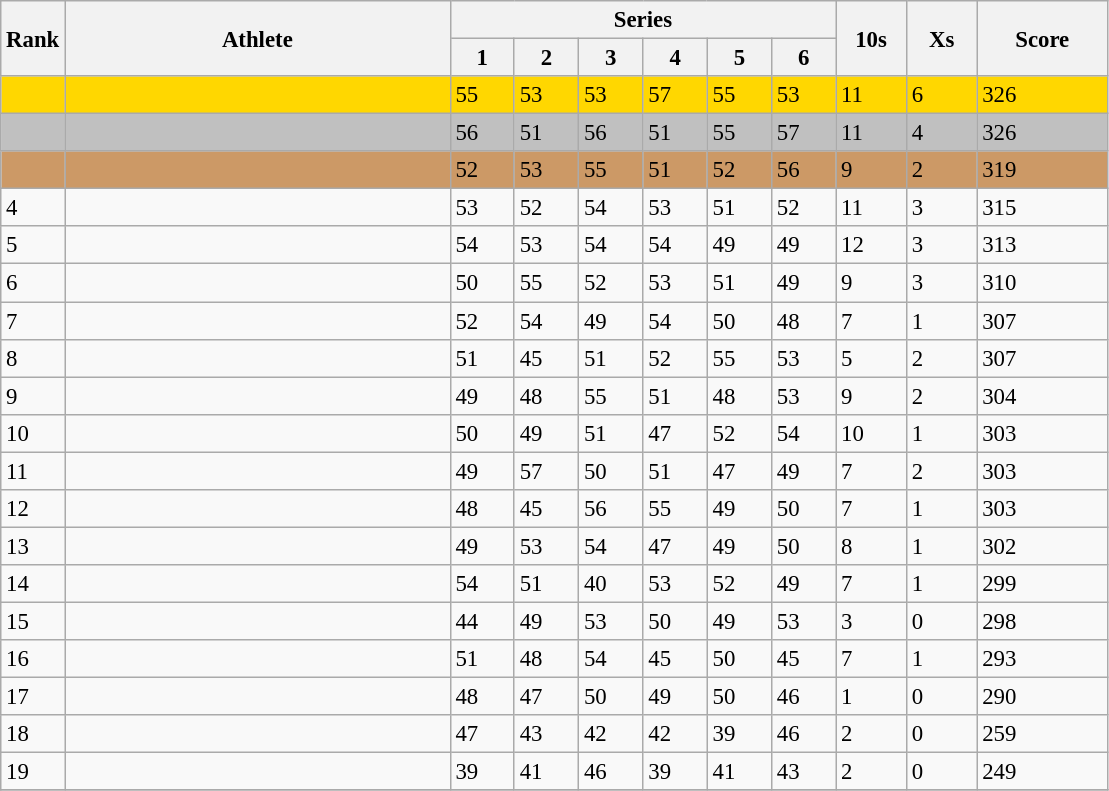<table class="wikitable" style="font-size:95%" style="width:35em;" style="text-align:center">
<tr>
<th rowspan=2>Rank</th>
<th rowspan=2 width=250>Athlete</th>
<th colspan=6 width=250>Series</th>
<th rowspan=2 width=40>10s</th>
<th rowspan=2 width=40>Xs</th>
<th rowspan=2 width=80>Score</th>
</tr>
<tr>
<th>1</th>
<th>2</th>
<th>3</th>
<th>4</th>
<th>5</th>
<th>6</th>
</tr>
<tr bgcolor=gold>
<td></td>
<td align=left></td>
<td>55</td>
<td>53</td>
<td>53</td>
<td>57</td>
<td>55</td>
<td>53</td>
<td>11</td>
<td>6</td>
<td>326</td>
</tr>
<tr bgcolor=silver>
<td></td>
<td align=left></td>
<td>56</td>
<td>51</td>
<td>56</td>
<td>51</td>
<td>55</td>
<td>57</td>
<td>11</td>
<td>4</td>
<td>326</td>
</tr>
<tr bgcolor=cc9966>
<td></td>
<td align=left></td>
<td>52</td>
<td>53</td>
<td>55</td>
<td>51</td>
<td>52</td>
<td>56</td>
<td>9</td>
<td>2</td>
<td>319</td>
</tr>
<tr>
<td>4</td>
<td align=left></td>
<td>53</td>
<td>52</td>
<td>54</td>
<td>53</td>
<td>51</td>
<td>52</td>
<td>11</td>
<td>3</td>
<td>315</td>
</tr>
<tr>
<td>5</td>
<td align=left></td>
<td>54</td>
<td>53</td>
<td>54</td>
<td>54</td>
<td>49</td>
<td>49</td>
<td>12</td>
<td>3</td>
<td>313</td>
</tr>
<tr>
<td>6</td>
<td align=left></td>
<td>50</td>
<td>55</td>
<td>52</td>
<td>53</td>
<td>51</td>
<td>49</td>
<td>9</td>
<td>3</td>
<td>310</td>
</tr>
<tr>
<td>7</td>
<td align=left></td>
<td>52</td>
<td>54</td>
<td>49</td>
<td>54</td>
<td>50</td>
<td>48</td>
<td>7</td>
<td>1</td>
<td>307</td>
</tr>
<tr>
<td>8</td>
<td align=left></td>
<td>51</td>
<td>45</td>
<td>51</td>
<td>52</td>
<td>55</td>
<td>53</td>
<td>5</td>
<td>2</td>
<td>307</td>
</tr>
<tr>
<td>9</td>
<td align=left></td>
<td>49</td>
<td>48</td>
<td>55</td>
<td>51</td>
<td>48</td>
<td>53</td>
<td>9</td>
<td>2</td>
<td>304</td>
</tr>
<tr>
<td>10</td>
<td align=left></td>
<td>50</td>
<td>49</td>
<td>51</td>
<td>47</td>
<td>52</td>
<td>54</td>
<td>10</td>
<td>1</td>
<td>303</td>
</tr>
<tr>
<td>11</td>
<td align=left></td>
<td>49</td>
<td>57</td>
<td>50</td>
<td>51</td>
<td>47</td>
<td>49</td>
<td>7</td>
<td>2</td>
<td>303</td>
</tr>
<tr>
<td>12</td>
<td align=left></td>
<td>48</td>
<td>45</td>
<td>56</td>
<td>55</td>
<td>49</td>
<td>50</td>
<td>7</td>
<td>1</td>
<td>303</td>
</tr>
<tr>
<td>13</td>
<td align=left></td>
<td>49</td>
<td>53</td>
<td>54</td>
<td>47</td>
<td>49</td>
<td>50</td>
<td>8</td>
<td>1</td>
<td>302</td>
</tr>
<tr>
<td>14</td>
<td align=left></td>
<td>54</td>
<td>51</td>
<td>40</td>
<td>53</td>
<td>52</td>
<td>49</td>
<td>7</td>
<td>1</td>
<td>299</td>
</tr>
<tr>
<td>15</td>
<td align=left></td>
<td>44</td>
<td>49</td>
<td>53</td>
<td>50</td>
<td>49</td>
<td>53</td>
<td>3</td>
<td>0</td>
<td>298</td>
</tr>
<tr>
<td>16</td>
<td align=left></td>
<td>51</td>
<td>48</td>
<td>54</td>
<td>45</td>
<td>50</td>
<td>45</td>
<td>7</td>
<td>1</td>
<td>293</td>
</tr>
<tr>
<td>17</td>
<td align=left></td>
<td>48</td>
<td>47</td>
<td>50</td>
<td>49</td>
<td>50</td>
<td>46</td>
<td>1</td>
<td>0</td>
<td>290</td>
</tr>
<tr>
<td>18</td>
<td align=left></td>
<td>47</td>
<td>43</td>
<td>42</td>
<td>42</td>
<td>39</td>
<td>46</td>
<td>2</td>
<td>0</td>
<td>259</td>
</tr>
<tr>
<td>19</td>
<td align=left></td>
<td>39</td>
<td>41</td>
<td>46</td>
<td>39</td>
<td>41</td>
<td>43</td>
<td>2</td>
<td>0</td>
<td>249</td>
</tr>
<tr>
</tr>
</table>
